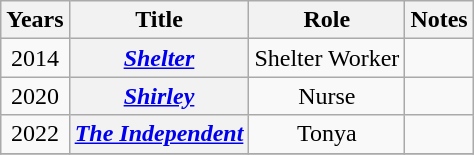<table class="wikitable plainrowheaders sortable">
<tr>
<th scope="col">Years</th>
<th scope="col">Title</th>
<th scope="col">Role</th>
<th scope="col">Notes</th>
</tr>
<tr>
<td style="text-align:center;">2014</td>
<th scope="row"><em><a href='#'>Shelter</a></em></th>
<td style="text-align:center;">Shelter Worker</td>
<td style="text-align:center;"></td>
</tr>
<tr>
<td style="text-align:center;">2020</td>
<th scope="row"><a href='#'><em>Shirley</em></a></th>
<td style="text-align:center;">Nurse</td>
<td style="text-align:center;"></td>
</tr>
<tr>
<td style="text-align:center;">2022</td>
<th scope="row"><a href='#'><em>The Independent</em></a></th>
<td style="text-align:center;">Tonya</td>
<td style="text-align:center;"></td>
</tr>
<tr>
</tr>
</table>
